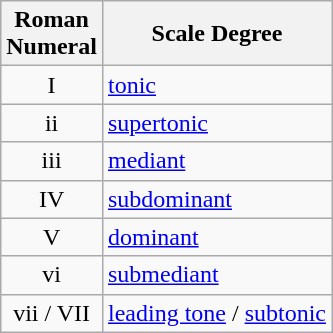<table class="wikitable floatright">
<tr>
<th>Roman<br>Numeral</th>
<th>Scale Degree</th>
</tr>
<tr>
<td style="text-align: center;">I</td>
<td><a href='#'>tonic</a></td>
</tr>
<tr>
<td style="text-align: center;">ii</td>
<td><a href='#'>supertonic</a></td>
</tr>
<tr>
<td style="text-align: center;">iii</td>
<td><a href='#'>mediant</a></td>
</tr>
<tr>
<td style="text-align: center;">IV</td>
<td><a href='#'>subdominant</a></td>
</tr>
<tr>
<td style="text-align: center;">V</td>
<td><a href='#'>dominant</a></td>
</tr>
<tr>
<td style="text-align: center;">vi</td>
<td><a href='#'>submediant</a></td>
</tr>
<tr>
<td style="text-align: center;">vii / VII</td>
<td><a href='#'>leading tone</a> / <a href='#'>subtonic</a></td>
</tr>
</table>
